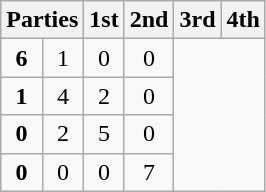<table class="wikitable" style="text-align:center;">
<tr>
<th colspan=2 style="text-align:left;">Parties</th>
<th>1st</th>
<th>2nd</th>
<th>3rd</th>
<th>4th</th>
</tr>
<tr>
<td><strong>6</strong></td>
<td>1</td>
<td>0</td>
<td>0</td>
</tr>
<tr>
<td><strong>1</strong></td>
<td>4</td>
<td>2</td>
<td>0</td>
</tr>
<tr>
<td><strong>0</strong></td>
<td>2</td>
<td>5</td>
<td>0</td>
</tr>
<tr>
<td><strong>0</strong></td>
<td>0</td>
<td>0</td>
<td>7</td>
</tr>
</table>
